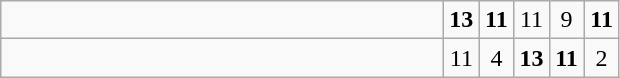<table class="wikitable">
<tr>
<td style="width:18em"><strong></strong></td>
<td align=center style="width:1em"><strong>13</strong></td>
<td align=center style="width:1em"><strong>11</strong></td>
<td align=center style="width:1em">11</td>
<td align=center style="width:1em">9</td>
<td align=center style="width:1em"><strong>11</strong></td>
</tr>
<tr>
<td style="width:18em"></td>
<td align=center style="width:1em">11</td>
<td align=center style="width:1em">4</td>
<td align=center style="width:1em"><strong>13</strong></td>
<td align=center style="width:1em"><strong>11</strong></td>
<td align=center style="width:1em">2</td>
</tr>
</table>
